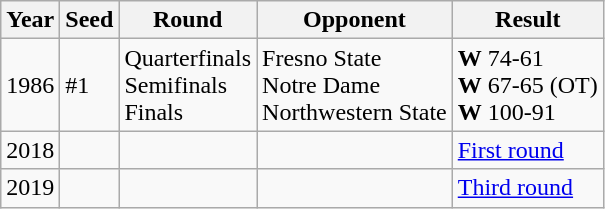<table class="wikitable">
<tr>
<th>Year</th>
<th>Seed</th>
<th>Round</th>
<th>Opponent</th>
<th>Result</th>
</tr>
<tr>
<td>1986</td>
<td>#1</td>
<td>Quarterfinals<br>Semifinals<br>Finals</td>
<td>Fresno State<br>Notre Dame<br>Northwestern State</td>
<td><strong>W</strong> 74-61<br><strong>W</strong> 67-65 (OT)<br><strong>W</strong> 100-91</td>
</tr>
<tr>
<td>2018</td>
<td></td>
<td></td>
<td></td>
<td><a href='#'>First round</a></td>
</tr>
<tr>
<td>2019</td>
<td></td>
<td></td>
<td></td>
<td><a href='#'>Third round</a></td>
</tr>
</table>
